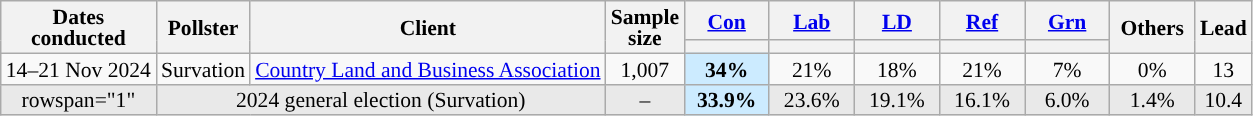<table class="wikitable sortable mw-datatable" style="text-align:center; font-size:90%; line-height:14px;">
<tr>
<th rowspan="2">Dates <br>conducted</th>
<th rowspan="2">Pollster</th>
<th rowspan="2">Client</th>
<th data-sort-type="number" rowspan="2">Sample <br>size</th>
<th class="unsortable" style="width:50px;"><a href='#'>Con</a></th>
<th class="unsortable" style="width:50px;"><a href='#'>Lab</a></th>
<th class="unsortable" style="width:50px;"><a href='#'>LD</a></th>
<th class="unsortable" style="width:50px;"><a href='#'>Ref</a></th>
<th class="unsortable" style="width:50px;"><a href='#'>Grn</a></th>
<th rowspan="2" class="unsortable" style="width:50px;">Others</th>
<th data-sort-type="number" rowspan="2">Lead</th>
</tr>
<tr>
<th data-sort-type="number" style="background:"></th>
<th data-sort-type="number" style="background:"></th>
<th data-sort-type="number" style="background:"></th>
<th data-sort-type="number" style="background:"></th>
<th data-sort-type="number" style="background:"></th>
</tr>
<tr>
<td>14–21 Nov 2024</td>
<td>Survation</td>
<td><a href='#'>Country Land and Business Association</a></td>
<td>1,007</td>
<td style="background:#CCEBFF;"><strong>34%</strong></td>
<td>21%</td>
<td>18%</td>
<td>21%</td>
<td>7%</td>
<td>0%</td>
<td style="background:">13</td>
</tr>
<tr style="background:#e9e9e9;">
<td>rowspan="1" </td>
<td colspan="2">2024 general election (Survation)</td>
<td>–</td>
<td style="background:#CCEBFF;"><strong>33.9%</strong></td>
<td>23.6%</td>
<td>19.1%</td>
<td>16.1%</td>
<td>6.0%</td>
<td>1.4%</td>
<td style="background:">10.4</td>
</tr>
</table>
